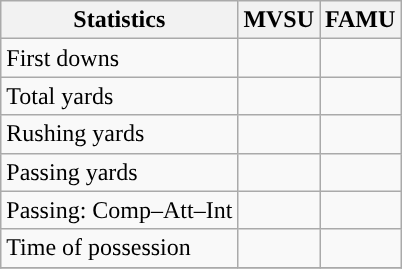<table class="wikitable" style="float: left;">
<tr>
<th>Statistics</th>
<th>MVSU</th>
<th>FAMU</th>
</tr>
<tr>
<td>First downs</td>
<td></td>
<td></td>
</tr>
<tr>
<td>Total yards</td>
<td></td>
<td></td>
</tr>
<tr>
<td>Rushing yards</td>
<td></td>
<td></td>
</tr>
<tr>
<td>Passing yards</td>
<td></td>
<td></td>
</tr>
<tr>
<td>Passing: Comp–Att–Int</td>
<td></td>
<td></td>
</tr>
<tr>
<td>Time of possession</td>
<td></td>
<td></td>
</tr>
<tr>
</tr>
</table>
